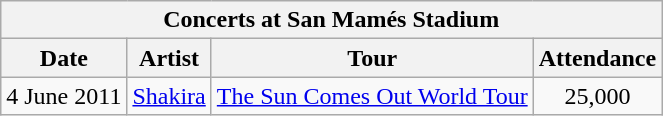<table class="wikitable" style="text-align:center;">
<tr>
<th colspan=4>Concerts at San Mamés Stadium</th>
</tr>
<tr>
<th>Date</th>
<th>Artist</th>
<th>Tour</th>
<th>Attendance</th>
</tr>
<tr>
<td>4 June 2011</td>
<td align=left><a href='#'>Shakira</a></td>
<td><a href='#'>The Sun Comes Out World Tour</a></td>
<td>25,000</td>
</tr>
</table>
